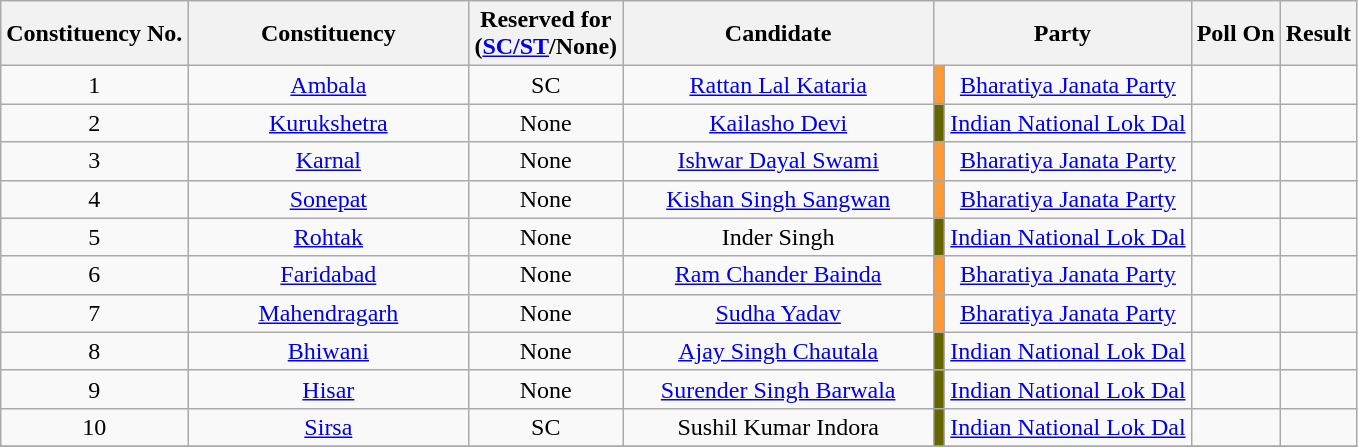<table class="wikitable sortable" style="text-align:center">
<tr>
<th>Constituency No.</th>
<th style="width:180px;">Constituency</th>
<th>Reserved for<br>(<a href='#'>SC/ST</a>/None)</th>
<th style="width:200px;">Candidate</th>
<th colspan="2">Party</th>
<th>Poll On</th>
<th>Result</th>
</tr>
<tr>
<td>1</td>
<td><a href='#'>Ambala</a></td>
<td>SC</td>
<td><a href='#'>Rattan Lal Kataria</a></td>
<td bgcolor=#FF9933></td>
<td><a href='#'>Bharatiya Janata Party</a></td>
<td></td>
<td></td>
</tr>
<tr>
<td>2</td>
<td><a href='#'>Kurukshetra</a></td>
<td>None</td>
<td><a href='#'>Kailasho Devi</a></td>
<td bgcolor=#666600></td>
<td><a href='#'>Indian National Lok Dal</a></td>
<td></td>
<td></td>
</tr>
<tr>
<td>3</td>
<td><a href='#'>Karnal</a></td>
<td>None</td>
<td><a href='#'>Ishwar Dayal Swami</a></td>
<td bgcolor=#FF9933></td>
<td><a href='#'>Bharatiya Janata Party</a></td>
<td></td>
<td></td>
</tr>
<tr>
<td>4</td>
<td><a href='#'>Sonepat</a></td>
<td>None</td>
<td><a href='#'>Kishan Singh Sangwan</a></td>
<td bgcolor=#FF9933></td>
<td><a href='#'>Bharatiya Janata Party</a></td>
<td></td>
<td></td>
</tr>
<tr>
<td>5</td>
<td><a href='#'>Rohtak</a></td>
<td>None</td>
<td>Inder Singh</td>
<td bgcolor=#666600></td>
<td><a href='#'>Indian National Lok Dal</a></td>
<td></td>
<td></td>
</tr>
<tr>
<td>6</td>
<td><a href='#'>Faridabad</a></td>
<td>None</td>
<td><a href='#'>Ram Chander Bainda</a></td>
<td bgcolor=#FF9933></td>
<td><a href='#'>Bharatiya Janata Party</a></td>
<td></td>
<td></td>
</tr>
<tr>
<td>7</td>
<td><a href='#'>Mahendragarh</a></td>
<td>None</td>
<td><a href='#'>Sudha Yadav</a></td>
<td bgcolor=#FF9933></td>
<td><a href='#'>Bharatiya Janata Party</a></td>
<td></td>
<td></td>
</tr>
<tr>
<td>8</td>
<td><a href='#'>Bhiwani</a></td>
<td>None</td>
<td><a href='#'>Ajay Singh Chautala</a></td>
<td bgcolor=#666600></td>
<td><a href='#'>Indian National Lok Dal</a></td>
<td></td>
<td></td>
</tr>
<tr>
<td>9</td>
<td><a href='#'>Hisar</a></td>
<td>None</td>
<td><a href='#'>Surender Singh Barwala</a></td>
<td bgcolor=#666600></td>
<td><a href='#'>Indian National Lok Dal</a></td>
<td></td>
<td></td>
</tr>
<tr>
<td>10</td>
<td><a href='#'>Sirsa</a></td>
<td>SC</td>
<td>Sushil Kumar Indora</td>
<td bgcolor=#666600></td>
<td><a href='#'>Indian National Lok Dal</a></td>
<td></td>
<td></td>
</tr>
<tr>
</tr>
</table>
